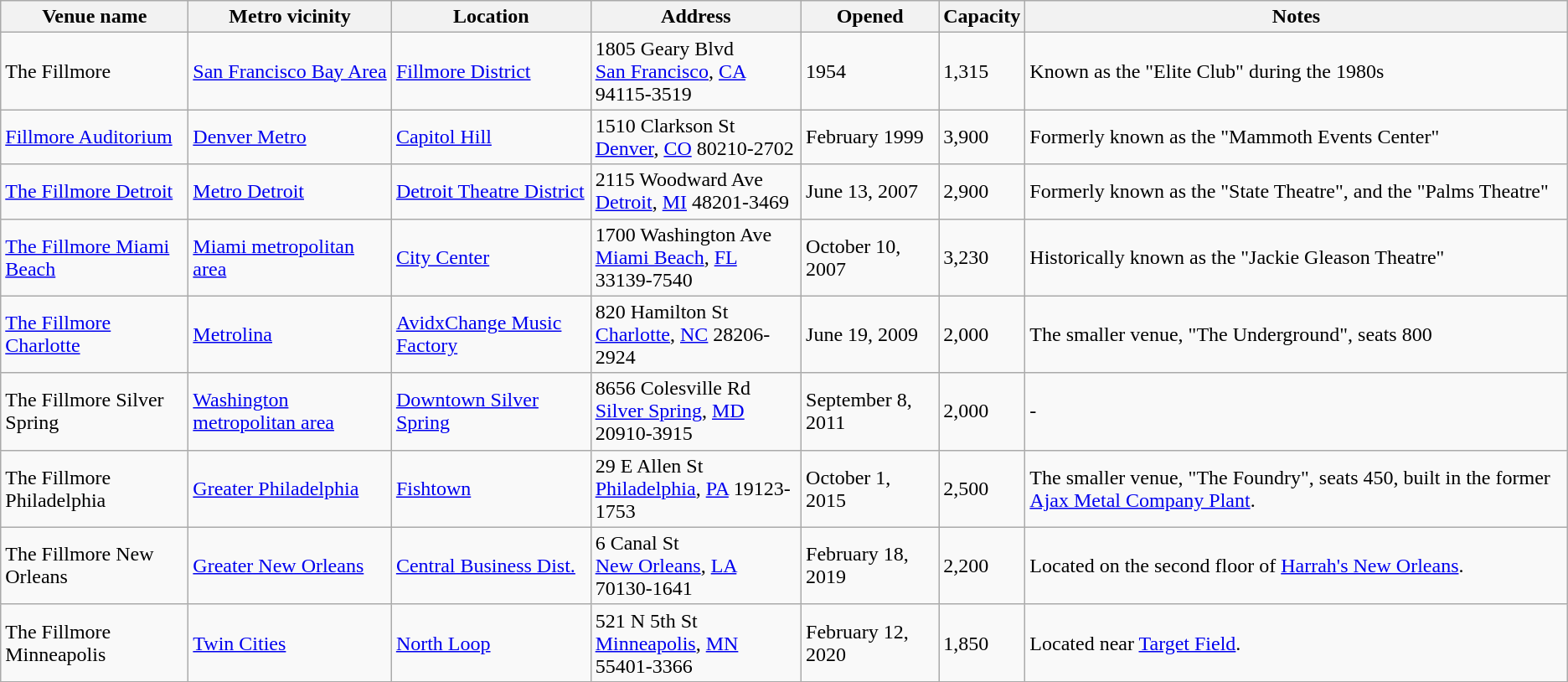<table class="wikitable">
<tr>
<th>Venue name</th>
<th>Metro vicinity</th>
<th>Location</th>
<th>Address</th>
<th>Opened</th>
<th>Capacity</th>
<th>Notes</th>
</tr>
<tr>
<td>The Fillmore</td>
<td><a href='#'>San Francisco Bay Area</a></td>
<td><a href='#'>Fillmore District</a></td>
<td>1805 Geary Blvd<br><a href='#'>San Francisco</a>, <a href='#'>CA</a> 94115-3519</td>
<td>1954</td>
<td>1,315</td>
<td>Known as the "Elite Club" during the 1980s</td>
</tr>
<tr>
<td><a href='#'>Fillmore Auditorium</a></td>
<td><a href='#'>Denver Metro</a></td>
<td><a href='#'>Capitol Hill</a></td>
<td>1510 Clarkson St<br><a href='#'>Denver</a>, <a href='#'>CO</a> 80210-2702</td>
<td>February 1999</td>
<td>3,900</td>
<td>Formerly known as the "Mammoth Events Center"</td>
</tr>
<tr>
<td><a href='#'>The Fillmore Detroit</a></td>
<td><a href='#'>Metro Detroit</a></td>
<td><a href='#'>Detroit Theatre District</a></td>
<td>2115 Woodward Ave<br><a href='#'>Detroit</a>, <a href='#'>MI</a> 48201-3469</td>
<td>June 13, 2007</td>
<td>2,900</td>
<td>Formerly known as the "State Theatre", and the "Palms Theatre"</td>
</tr>
<tr>
<td><a href='#'>The Fillmore Miami Beach</a></td>
<td><a href='#'>Miami metropolitan area</a></td>
<td><a href='#'>City Center</a></td>
<td>1700 Washington Ave<br><a href='#'>Miami Beach</a>, <a href='#'>FL</a> 33139-7540</td>
<td>October 10, 2007</td>
<td>3,230</td>
<td>Historically known as the "Jackie Gleason Theatre"</td>
</tr>
<tr>
<td><a href='#'>The Fillmore Charlotte</a></td>
<td><a href='#'>Metrolina</a></td>
<td><a href='#'>AvidxChange Music Factory</a></td>
<td>820 Hamilton St<br><a href='#'>Charlotte</a>, <a href='#'>NC</a> 28206-2924</td>
<td>June 19, 2009</td>
<td>2,000</td>
<td>The smaller venue, "The Underground", seats 800</td>
</tr>
<tr>
<td>The Fillmore Silver Spring</td>
<td><a href='#'>Washington metropolitan area</a></td>
<td><a href='#'>Downtown Silver Spring</a></td>
<td>8656 Colesville Rd<br><a href='#'>Silver Spring</a>, <a href='#'>MD</a> 20910-3915</td>
<td>September 8, 2011</td>
<td>2,000</td>
<td>-</td>
</tr>
<tr>
<td>The Fillmore Philadelphia</td>
<td><a href='#'>Greater Philadelphia</a></td>
<td><a href='#'>Fishtown</a></td>
<td>29 E Allen St<br><a href='#'>Philadelphia</a>, <a href='#'>PA</a> 19123-1753</td>
<td>October 1, 2015</td>
<td>2,500</td>
<td>The smaller venue, "The Foundry", seats 450, built in the former <a href='#'>Ajax Metal Company Plant</a>.</td>
</tr>
<tr>
<td>The Fillmore New Orleans</td>
<td><a href='#'>Greater New Orleans</a></td>
<td><a href='#'>Central Business Dist.</a></td>
<td>6 Canal St<br><a href='#'>New Orleans</a>, <a href='#'>LA</a> 70130-1641</td>
<td>February 18, 2019</td>
<td>2,200</td>
<td>Located on the second floor of <a href='#'>Harrah's New Orleans</a>.</td>
</tr>
<tr>
<td>The Fillmore Minneapolis</td>
<td><a href='#'>Twin Cities</a></td>
<td><a href='#'>North Loop</a></td>
<td>521 N 5th St <br><a href='#'>Minneapolis</a>, <a href='#'>MN</a> 55401-3366</td>
<td>February 12, 2020</td>
<td>1,850</td>
<td>Located near <a href='#'>Target Field</a>.</td>
</tr>
<tr>
</tr>
</table>
